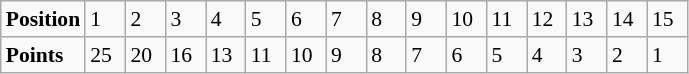<table class="wikitable" style="font-size: 90%;">
<tr>
<td><strong>Position</strong></td>
<td width=20>1</td>
<td width=20>2</td>
<td width=20>3</td>
<td width=20>4</td>
<td width=20>5</td>
<td width=20>6</td>
<td width=20>7</td>
<td width=20>8</td>
<td width=20>9</td>
<td width=20>10</td>
<td width=20>11</td>
<td width=20>12</td>
<td width=20>13</td>
<td width=20>14</td>
<td width=20>15</td>
</tr>
<tr>
<td><strong>Points</strong></td>
<td>25</td>
<td>20</td>
<td>16</td>
<td>13</td>
<td>11</td>
<td>10</td>
<td>9</td>
<td>8</td>
<td>7</td>
<td>6</td>
<td>5</td>
<td>4</td>
<td>3</td>
<td>2</td>
<td>1</td>
</tr>
</table>
